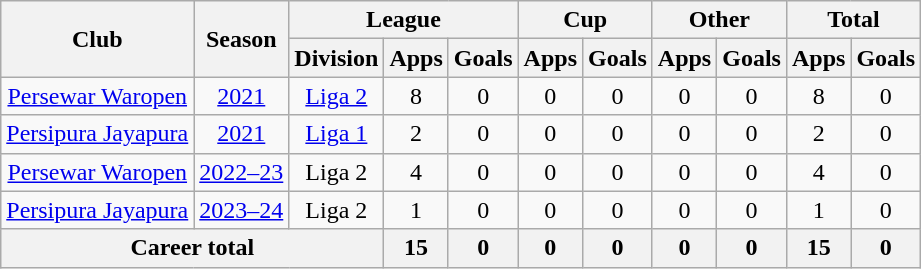<table class="wikitable" style="text-align: center">
<tr>
<th rowspan="2">Club</th>
<th rowspan="2">Season</th>
<th colspan="3">League</th>
<th colspan="2">Cup</th>
<th colspan="2">Other</th>
<th colspan="2">Total</th>
</tr>
<tr>
<th>Division</th>
<th>Apps</th>
<th>Goals</th>
<th>Apps</th>
<th>Goals</th>
<th>Apps</th>
<th>Goals</th>
<th>Apps</th>
<th>Goals</th>
</tr>
<tr>
<td rowspan="1"><a href='#'>Persewar Waropen</a></td>
<td><a href='#'>2021</a></td>
<td rowspan="1" valign="center"><a href='#'>Liga 2</a></td>
<td>8</td>
<td>0</td>
<td>0</td>
<td>0</td>
<td>0</td>
<td>0</td>
<td>8</td>
<td>0</td>
</tr>
<tr>
<td rowspan="1"><a href='#'>Persipura Jayapura</a></td>
<td><a href='#'>2021</a></td>
<td rowspan="1" valign="center"><a href='#'>Liga 1</a></td>
<td>2</td>
<td>0</td>
<td>0</td>
<td>0</td>
<td>0</td>
<td>0</td>
<td>2</td>
<td>0</td>
</tr>
<tr>
<td rowspan="1"><a href='#'>Persewar Waropen</a></td>
<td><a href='#'>2022–23</a></td>
<td rowspan="1">Liga 2</td>
<td>4</td>
<td>0</td>
<td>0</td>
<td>0</td>
<td>0</td>
<td>0</td>
<td>4</td>
<td>0</td>
</tr>
<tr>
<td rowspan="1"><a href='#'>Persipura Jayapura</a></td>
<td><a href='#'>2023–24</a></td>
<td rowspan="1">Liga 2</td>
<td>1</td>
<td>0</td>
<td>0</td>
<td>0</td>
<td>0</td>
<td>0</td>
<td>1</td>
<td>0</td>
</tr>
<tr>
<th colspan=3>Career total</th>
<th>15</th>
<th>0</th>
<th>0</th>
<th>0</th>
<th>0</th>
<th>0</th>
<th>15</th>
<th>0</th>
</tr>
</table>
